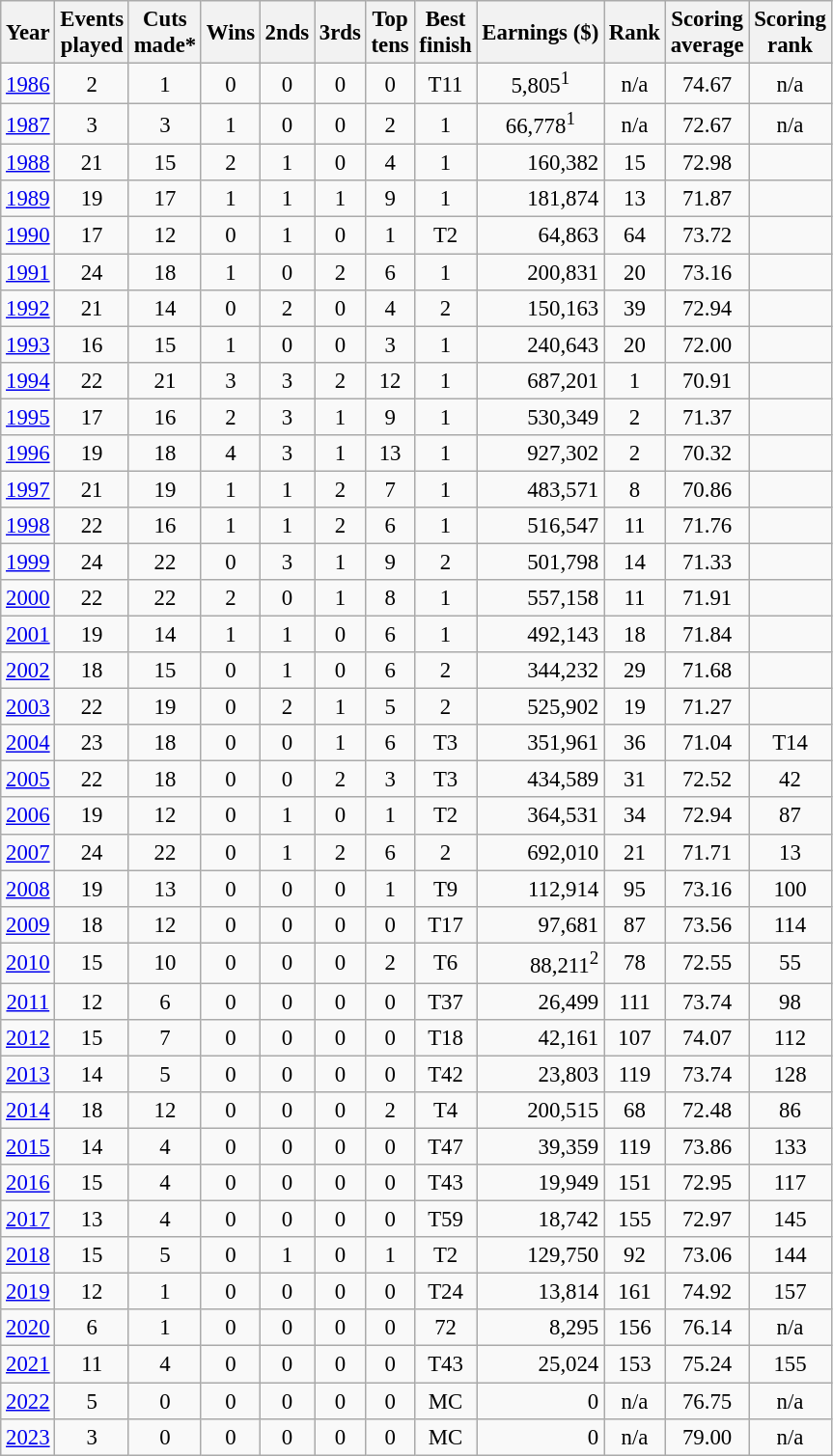<table class="wikitable" style="text-align:center; font-size: 95%;">
<tr>
<th>Year</th>
<th>Events <br>played</th>
<th>Cuts <br>made*</th>
<th>Wins</th>
<th>2nds</th>
<th>3rds</th>
<th>Top<br>tens</th>
<th>Best<br>finish</th>
<th>Earnings ($)</th>
<th>Rank</th>
<th>Scoring <br>average</th>
<th>Scoring<br>rank</th>
</tr>
<tr>
<td><a href='#'>1986</a></td>
<td>2</td>
<td>1</td>
<td>0</td>
<td>0</td>
<td>0</td>
<td>0</td>
<td>T11</td>
<td>5,805<sup>1</sup></td>
<td>n/a</td>
<td>74.67</td>
<td>n/a</td>
</tr>
<tr>
<td><a href='#'>1987</a></td>
<td>3</td>
<td>3</td>
<td>1</td>
<td>0</td>
<td>0</td>
<td>2</td>
<td>1</td>
<td>66,778<sup>1</sup></td>
<td>n/a</td>
<td>72.67</td>
<td>n/a</td>
</tr>
<tr>
<td><a href='#'>1988</a></td>
<td>21</td>
<td>15</td>
<td>2</td>
<td>1</td>
<td>0</td>
<td>4</td>
<td>1</td>
<td align="right">160,382</td>
<td>15</td>
<td>72.98</td>
<td></td>
</tr>
<tr>
<td><a href='#'>1989</a></td>
<td>19</td>
<td>17</td>
<td>1</td>
<td>1</td>
<td>1</td>
<td>9</td>
<td>1</td>
<td align="right">181,874</td>
<td>13</td>
<td>71.87</td>
<td></td>
</tr>
<tr>
<td><a href='#'>1990</a></td>
<td>17</td>
<td>12</td>
<td>0</td>
<td>1</td>
<td>0</td>
<td>1</td>
<td>T2</td>
<td align="right">64,863</td>
<td>64</td>
<td>73.72</td>
<td></td>
</tr>
<tr>
<td><a href='#'>1991</a></td>
<td>24</td>
<td>18</td>
<td>1</td>
<td>0</td>
<td>2</td>
<td>6</td>
<td>1</td>
<td align="right">200,831</td>
<td>20</td>
<td>73.16</td>
<td></td>
</tr>
<tr>
<td><a href='#'>1992</a></td>
<td>21</td>
<td>14</td>
<td>0</td>
<td>2</td>
<td>0</td>
<td>4</td>
<td>2</td>
<td align="right">150,163</td>
<td>39</td>
<td>72.94</td>
<td></td>
</tr>
<tr>
<td><a href='#'>1993</a></td>
<td>16</td>
<td>15</td>
<td>1</td>
<td>0</td>
<td>0</td>
<td>3</td>
<td>1</td>
<td align="right">240,643</td>
<td>20</td>
<td>72.00</td>
<td></td>
</tr>
<tr>
<td><a href='#'>1994</a></td>
<td>22</td>
<td>21</td>
<td>3</td>
<td>3</td>
<td>2</td>
<td>12</td>
<td>1</td>
<td align="right">687,201</td>
<td>1</td>
<td>70.91</td>
<td></td>
</tr>
<tr>
<td><a href='#'>1995</a></td>
<td>17</td>
<td>16</td>
<td>2</td>
<td>3</td>
<td>1</td>
<td>9</td>
<td>1</td>
<td align="right">530,349</td>
<td>2</td>
<td>71.37</td>
<td></td>
</tr>
<tr>
<td><a href='#'>1996</a></td>
<td>19</td>
<td>18</td>
<td>4</td>
<td>3</td>
<td>1</td>
<td>13</td>
<td>1</td>
<td align="right">927,302</td>
<td>2</td>
<td>70.32</td>
<td></td>
</tr>
<tr>
<td><a href='#'>1997</a></td>
<td>21</td>
<td>19</td>
<td>1</td>
<td>1</td>
<td>2</td>
<td>7</td>
<td>1</td>
<td align="right">483,571</td>
<td>8</td>
<td>70.86</td>
<td></td>
</tr>
<tr>
<td><a href='#'>1998</a></td>
<td>22</td>
<td>16</td>
<td>1</td>
<td>1</td>
<td>2</td>
<td>6</td>
<td>1</td>
<td align="right">516,547</td>
<td>11</td>
<td>71.76</td>
<td></td>
</tr>
<tr>
<td><a href='#'>1999</a></td>
<td>24</td>
<td>22</td>
<td>0</td>
<td>3</td>
<td>1</td>
<td>9</td>
<td>2</td>
<td align="right">501,798</td>
<td>14</td>
<td>71.33</td>
<td></td>
</tr>
<tr>
<td><a href='#'>2000</a></td>
<td>22</td>
<td>22</td>
<td>2</td>
<td>0</td>
<td>1</td>
<td>8</td>
<td>1</td>
<td align="right">557,158</td>
<td>11</td>
<td>71.91</td>
<td></td>
</tr>
<tr>
<td><a href='#'>2001</a></td>
<td>19</td>
<td>14</td>
<td>1</td>
<td>1</td>
<td>0</td>
<td>6</td>
<td>1</td>
<td align="right">492,143</td>
<td>18</td>
<td>71.84</td>
<td></td>
</tr>
<tr>
<td><a href='#'>2002</a></td>
<td>18</td>
<td>15</td>
<td>0</td>
<td>1</td>
<td>0</td>
<td>6</td>
<td>2</td>
<td align="right">344,232</td>
<td>29</td>
<td>71.68</td>
<td></td>
</tr>
<tr>
<td><a href='#'>2003</a></td>
<td>22</td>
<td>19</td>
<td>0</td>
<td>2</td>
<td>1</td>
<td>5</td>
<td>2</td>
<td align="right">525,902</td>
<td>19</td>
<td>71.27</td>
<td></td>
</tr>
<tr>
<td><a href='#'>2004</a></td>
<td>23</td>
<td>18</td>
<td>0</td>
<td>0</td>
<td>1</td>
<td>6</td>
<td>T3</td>
<td align="right">351,961</td>
<td>36</td>
<td>71.04</td>
<td>T14</td>
</tr>
<tr>
<td><a href='#'>2005</a></td>
<td>22</td>
<td>18</td>
<td>0</td>
<td>0</td>
<td>2</td>
<td>3</td>
<td>T3</td>
<td align="right">434,589</td>
<td>31</td>
<td>72.52</td>
<td>42</td>
</tr>
<tr>
<td><a href='#'>2006</a></td>
<td>19</td>
<td>12</td>
<td>0</td>
<td>1</td>
<td>0</td>
<td>1</td>
<td>T2</td>
<td align="right">364,531</td>
<td>34</td>
<td>72.94</td>
<td>87</td>
</tr>
<tr>
<td><a href='#'>2007</a></td>
<td>24</td>
<td>22</td>
<td>0</td>
<td>1</td>
<td>2</td>
<td>6</td>
<td>2</td>
<td align="right">692,010</td>
<td>21</td>
<td>71.71</td>
<td>13</td>
</tr>
<tr>
<td><a href='#'>2008</a></td>
<td>19</td>
<td>13</td>
<td>0</td>
<td>0</td>
<td>0</td>
<td>1</td>
<td>T9</td>
<td align="right">112,914</td>
<td>95</td>
<td>73.16</td>
<td>100</td>
</tr>
<tr>
<td><a href='#'>2009</a></td>
<td>18</td>
<td>12</td>
<td>0</td>
<td>0</td>
<td>0</td>
<td>0</td>
<td>T17</td>
<td align="right">97,681</td>
<td>87</td>
<td>73.56</td>
<td>114</td>
</tr>
<tr>
<td><a href='#'>2010</a></td>
<td>15</td>
<td>10</td>
<td>0</td>
<td>0</td>
<td>0</td>
<td>2</td>
<td>T6</td>
<td align="right">88,211<sup>2</sup></td>
<td>78</td>
<td>72.55</td>
<td>55</td>
</tr>
<tr>
<td><a href='#'>2011</a></td>
<td>12</td>
<td>6</td>
<td>0</td>
<td>0</td>
<td>0</td>
<td>0</td>
<td>T37</td>
<td align="right">26,499</td>
<td>111</td>
<td>73.74</td>
<td>98</td>
</tr>
<tr>
<td><a href='#'>2012</a></td>
<td>15</td>
<td>7</td>
<td>0</td>
<td>0</td>
<td>0</td>
<td>0</td>
<td>T18</td>
<td align="right">42,161</td>
<td>107</td>
<td>74.07</td>
<td>112</td>
</tr>
<tr>
<td><a href='#'>2013</a></td>
<td>14</td>
<td>5</td>
<td>0</td>
<td>0</td>
<td>0</td>
<td>0</td>
<td>T42</td>
<td align="right">23,803</td>
<td>119</td>
<td>73.74</td>
<td>128</td>
</tr>
<tr>
<td><a href='#'>2014</a></td>
<td>18</td>
<td>12</td>
<td>0</td>
<td>0</td>
<td>0</td>
<td>2</td>
<td>T4</td>
<td align="right">200,515</td>
<td>68</td>
<td>72.48</td>
<td>86</td>
</tr>
<tr>
<td><a href='#'>2015</a></td>
<td>14</td>
<td>4</td>
<td>0</td>
<td>0</td>
<td>0</td>
<td>0</td>
<td>T47</td>
<td align="right">39,359</td>
<td>119</td>
<td>73.86</td>
<td>133</td>
</tr>
<tr>
<td><a href='#'>2016</a></td>
<td>15</td>
<td>4</td>
<td>0</td>
<td>0</td>
<td>0</td>
<td>0</td>
<td>T43</td>
<td align=right>19,949</td>
<td>151</td>
<td>72.95</td>
<td>117</td>
</tr>
<tr>
<td><a href='#'>2017</a></td>
<td>13</td>
<td>4</td>
<td>0</td>
<td>0</td>
<td>0</td>
<td>0</td>
<td>T59</td>
<td align=right>18,742</td>
<td>155</td>
<td>72.97</td>
<td>145</td>
</tr>
<tr>
<td><a href='#'>2018</a></td>
<td>15</td>
<td>5</td>
<td>0</td>
<td>1</td>
<td>0</td>
<td>1</td>
<td>T2</td>
<td align=right>129,750</td>
<td>92</td>
<td>73.06</td>
<td>144</td>
</tr>
<tr>
<td><a href='#'>2019</a></td>
<td>12</td>
<td>1</td>
<td>0</td>
<td>0</td>
<td>0</td>
<td>0</td>
<td>T24</td>
<td align=right>13,814</td>
<td>161</td>
<td>74.92</td>
<td>157</td>
</tr>
<tr>
<td><a href='#'>2020</a></td>
<td>6</td>
<td>1</td>
<td>0</td>
<td>0</td>
<td>0</td>
<td>0</td>
<td>72</td>
<td align=right>8,295</td>
<td>156</td>
<td>76.14</td>
<td>n/a</td>
</tr>
<tr>
<td><a href='#'>2021</a></td>
<td>11</td>
<td>4</td>
<td>0</td>
<td>0</td>
<td>0</td>
<td>0</td>
<td>T43</td>
<td align=right>25,024</td>
<td>153</td>
<td>75.24</td>
<td>155</td>
</tr>
<tr>
<td><a href='#'>2022</a></td>
<td>5</td>
<td>0</td>
<td>0</td>
<td>0</td>
<td>0</td>
<td>0</td>
<td>MC</td>
<td align=right>0</td>
<td>n/a</td>
<td>76.75</td>
<td>n/a</td>
</tr>
<tr>
<td><a href='#'>2023</a></td>
<td>3</td>
<td>0</td>
<td>0</td>
<td>0</td>
<td>0</td>
<td>0</td>
<td>MC</td>
<td align=right>0</td>
<td>n/a</td>
<td>79.00</td>
<td>n/a</td>
</tr>
</table>
